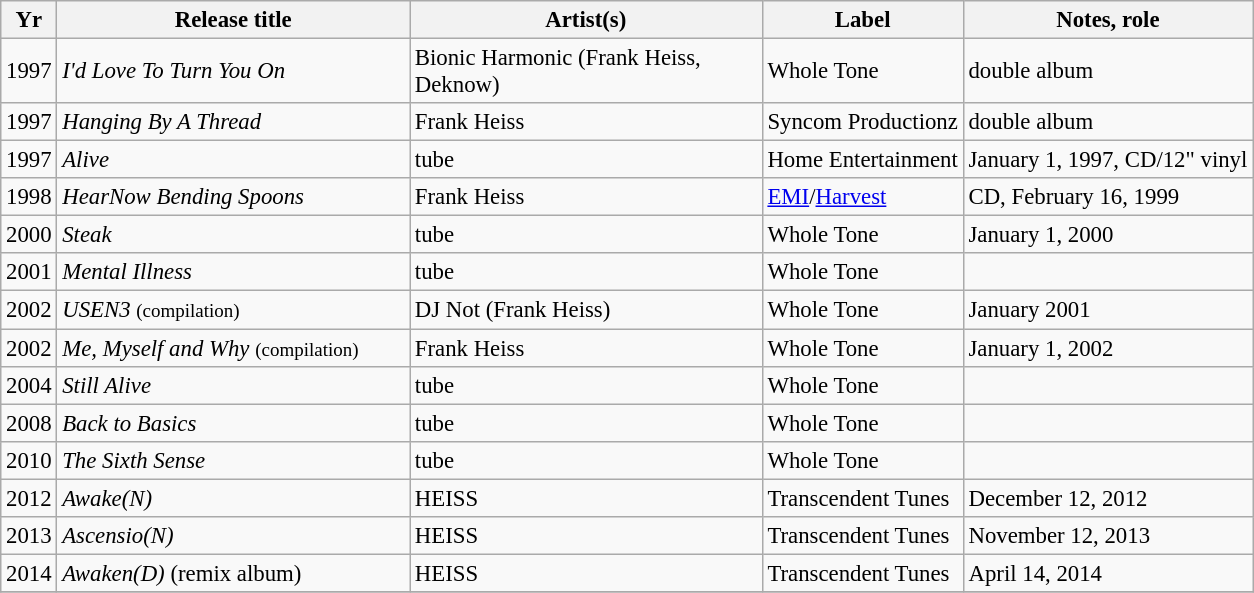<table class="wikitable sortable" style="text-align:left;font-size:95%;">
<tr>
<th>Yr</th>
<th style="width:15em;">Release title</th>
<th style="width:15em;">Artist(s)</th>
<th>Label</th>
<th>Notes, role</th>
</tr>
<tr>
<td>1997</td>
<td><em>  I'd Love To Turn You On</em></td>
<td>Bionic Harmonic  (Frank Heiss, Deknow)</td>
<td>Whole Tone</td>
<td>double album</td>
</tr>
<tr>
<td>1997</td>
<td><em>Hanging By A Thread</em></td>
<td>Frank Heiss</td>
<td>Syncom Productionz</td>
<td>double album</td>
</tr>
<tr>
<td>1997</td>
<td><em>  Alive</em></td>
<td>tube</td>
<td>Home Entertainment</td>
<td>January 1, 1997, CD/12" vinyl</td>
</tr>
<tr>
<td>1998</td>
<td><em>HearNow Bending Spoons</em></td>
<td>Frank Heiss</td>
<td><a href='#'>EMI</a>/<a href='#'>Harvest</a></td>
<td>CD, February 16, 1999</td>
</tr>
<tr>
<td>2000</td>
<td><em>Steak  </em></td>
<td>tube</td>
<td>Whole Tone</td>
<td>January 1, 2000</td>
</tr>
<tr>
<td>2001</td>
<td><em>Mental Illness </em></td>
<td>tube</td>
<td>Whole Tone</td>
<td></td>
</tr>
<tr>
<td>2002</td>
<td><em>USEN3</em> <small>(compilation)</small></td>
<td>DJ Not (Frank Heiss)</td>
<td>Whole Tone</td>
<td>January 2001</td>
</tr>
<tr>
<td>2002</td>
<td><em>Me, Myself and Why</em> <small>(compilation)</small></td>
<td>Frank Heiss</td>
<td>Whole Tone</td>
<td>January 1, 2002</td>
</tr>
<tr>
<td>2004</td>
<td><em> Still Alive </em></td>
<td>tube</td>
<td>Whole Tone</td>
<td></td>
</tr>
<tr>
<td>2008</td>
<td><em> Back to Basics</em></td>
<td>tube</td>
<td>Whole Tone</td>
<td></td>
</tr>
<tr>
<td>2010</td>
<td><em> The Sixth Sense</em></td>
<td>tube</td>
<td>Whole Tone</td>
<td></td>
</tr>
<tr>
<td>2012</td>
<td><em> Awake(N) </em></td>
<td>HEISS</td>
<td>Transcendent Tunes</td>
<td>December 12, 2012</td>
</tr>
<tr>
<td>2013</td>
<td><em> Ascensio(N)  </em></td>
<td>HEISS</td>
<td>Transcendent Tunes</td>
<td>November 12, 2013</td>
</tr>
<tr>
<td>2014</td>
<td><em> Awaken(D)</em> (remix album)</td>
<td>HEISS</td>
<td>Transcendent Tunes</td>
<td>April 14, 2014</td>
</tr>
<tr>
</tr>
</table>
